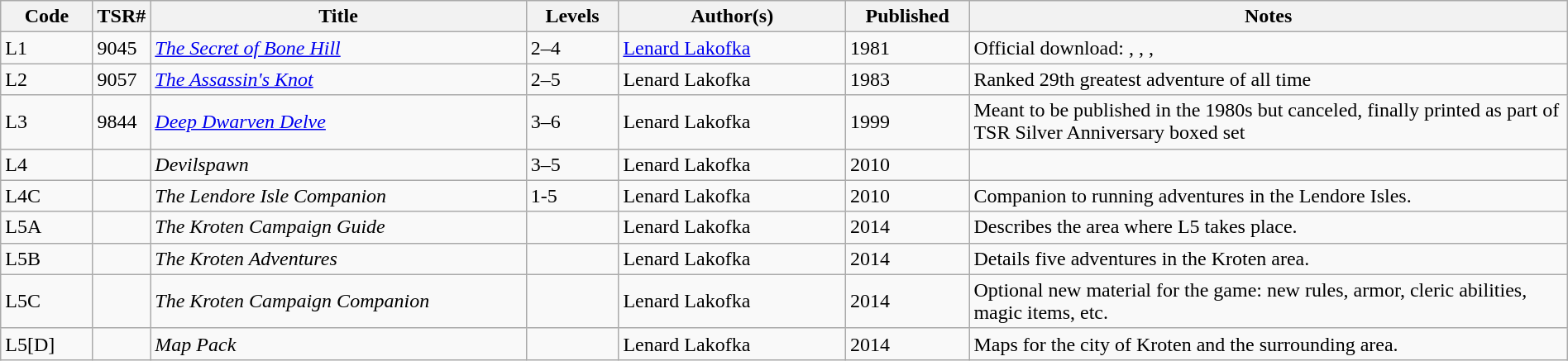<table class="wikitable" style="width: 100%">
<tr>
<th scope="col" style="width: 6%;">Code</th>
<th>TSR#</th>
<th scope="col" style="width: 25%;">Title</th>
<th scope="col" style="width: 6%;">Levels</th>
<th scope="col" style="width: 15%;">Author(s)</th>
<th scope="col" style="width: 8%;">Published</th>
<th scope="col" style="width: 40%;">Notes</th>
</tr>
<tr>
<td>L1</td>
<td>9045</td>
<td><em><a href='#'>The Secret of Bone Hill</a></em></td>
<td>2–4</td>
<td><a href='#'>Lenard Lakofka</a></td>
<td>1981</td>
<td>Official download: , , , </td>
</tr>
<tr>
<td>L2</td>
<td>9057</td>
<td><em><a href='#'>The Assassin's Knot</a></em></td>
<td>2–5</td>
<td>Lenard Lakofka</td>
<td>1983</td>
<td>Ranked 29th greatest adventure of all time</td>
</tr>
<tr>
<td>L3</td>
<td>9844</td>
<td><em><a href='#'>Deep Dwarven Delve</a></em></td>
<td>3–6</td>
<td>Lenard Lakofka</td>
<td>1999</td>
<td>Meant to be published in the 1980s but canceled, finally printed as part of TSR Silver Anniversary boxed set</td>
</tr>
<tr>
<td>L4</td>
<td></td>
<td><em>Devilspawn</em></td>
<td>3–5</td>
<td>Lenard Lakofka</td>
<td>2010</td>
<td></td>
</tr>
<tr>
<td>L4C</td>
<td></td>
<td><em>The Lendore Isle Companion</em></td>
<td>1-5</td>
<td>Lenard Lakofka</td>
<td>2010</td>
<td>Companion to running adventures in the Lendore Isles. </td>
</tr>
<tr>
<td>L5A</td>
<td></td>
<td><em>The Kroten Campaign Guide</em></td>
<td></td>
<td>Lenard Lakofka</td>
<td>2014</td>
<td>Describes the area where L5 takes place. </td>
</tr>
<tr>
<td>L5B</td>
<td></td>
<td><em>The Kroten Adventures</em></td>
<td></td>
<td>Lenard Lakofka</td>
<td>2014</td>
<td>Details five adventures in the Kroten area. </td>
</tr>
<tr>
<td>L5C</td>
<td></td>
<td><em>The Kroten Campaign Companion</em></td>
<td></td>
<td>Lenard Lakofka</td>
<td>2014</td>
<td>Optional new material for the game: new rules, armor, cleric abilities, magic items, etc. </td>
</tr>
<tr>
<td>L5[D]</td>
<td></td>
<td><em>Map Pack</em></td>
<td></td>
<td>Lenard Lakofka</td>
<td>2014</td>
<td>Maps for the city of Kroten and the surrounding area. </td>
</tr>
</table>
